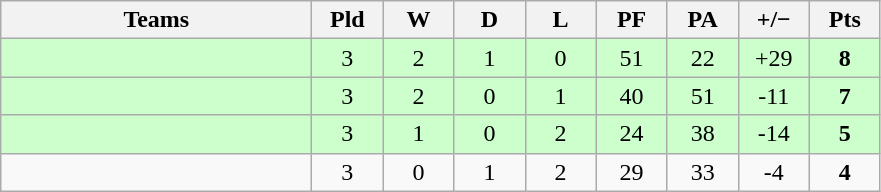<table class="wikitable" style="text-align: center;">
<tr>
<th width="200">Teams</th>
<th width="40">Pld</th>
<th width="40">W</th>
<th width="40">D</th>
<th width="40">L</th>
<th width="40">PF</th>
<th width="40">PA</th>
<th width="40">+/−</th>
<th width="40">Pts</th>
</tr>
<tr bgcolor=#ccffcc>
<td align=left></td>
<td>3</td>
<td>2</td>
<td>1</td>
<td>0</td>
<td>51</td>
<td>22</td>
<td>+29</td>
<td><strong>8</strong></td>
</tr>
<tr bgcolor=#ccffcc>
<td align=left></td>
<td>3</td>
<td>2</td>
<td>0</td>
<td>1</td>
<td>40</td>
<td>51</td>
<td>-11</td>
<td><strong>7</strong></td>
</tr>
<tr bgcolor=#ccffcc>
<td align=left></td>
<td>3</td>
<td>1</td>
<td>0</td>
<td>2</td>
<td>24</td>
<td>38</td>
<td>-14</td>
<td><strong>5</strong></td>
</tr>
<tr>
<td align=left></td>
<td>3</td>
<td>0</td>
<td>1</td>
<td>2</td>
<td>29</td>
<td>33</td>
<td>-4</td>
<td><strong>4</strong></td>
</tr>
</table>
